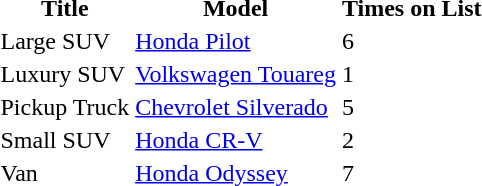<table>
<tr>
<th>Title</th>
<th>Model</th>
<th>Times on List</th>
</tr>
<tr>
<td>Large SUV</td>
<td><a href='#'>Honda Pilot</a></td>
<td>6</td>
</tr>
<tr>
<td>Luxury SUV</td>
<td><a href='#'>Volkswagen Touareg</a></td>
<td>1</td>
</tr>
<tr>
<td>Pickup Truck</td>
<td><a href='#'>Chevrolet Silverado</a></td>
<td>5</td>
</tr>
<tr>
<td>Small SUV</td>
<td><a href='#'>Honda CR-V</a></td>
<td>2</td>
</tr>
<tr>
<td>Van</td>
<td><a href='#'>Honda Odyssey</a></td>
<td>7</td>
</tr>
</table>
